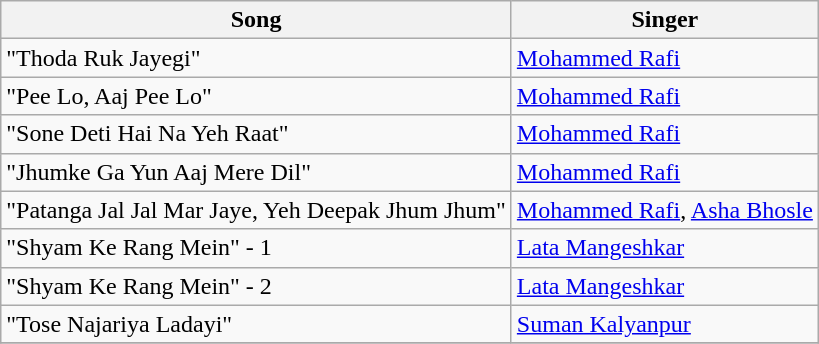<table class="wikitable">
<tr>
<th>Song</th>
<th>Singer</th>
</tr>
<tr>
<td>"Thoda Ruk Jayegi"</td>
<td><a href='#'>Mohammed Rafi</a></td>
</tr>
<tr>
<td>"Pee Lo, Aaj Pee Lo"</td>
<td><a href='#'>Mohammed Rafi</a></td>
</tr>
<tr>
<td>"Sone Deti Hai Na Yeh Raat"</td>
<td><a href='#'>Mohammed Rafi</a></td>
</tr>
<tr>
<td>"Jhumke Ga Yun Aaj Mere Dil"</td>
<td><a href='#'>Mohammed Rafi</a></td>
</tr>
<tr>
<td>"Patanga Jal Jal Mar Jaye, Yeh Deepak Jhum Jhum"</td>
<td><a href='#'>Mohammed Rafi</a>, <a href='#'>Asha Bhosle</a></td>
</tr>
<tr>
<td>"Shyam Ke Rang Mein" - 1</td>
<td><a href='#'>Lata Mangeshkar</a></td>
</tr>
<tr>
<td>"Shyam Ke Rang Mein" - 2</td>
<td><a href='#'>Lata Mangeshkar</a></td>
</tr>
<tr>
<td>"Tose Najariya Ladayi"</td>
<td><a href='#'>Suman Kalyanpur</a></td>
</tr>
<tr>
</tr>
</table>
